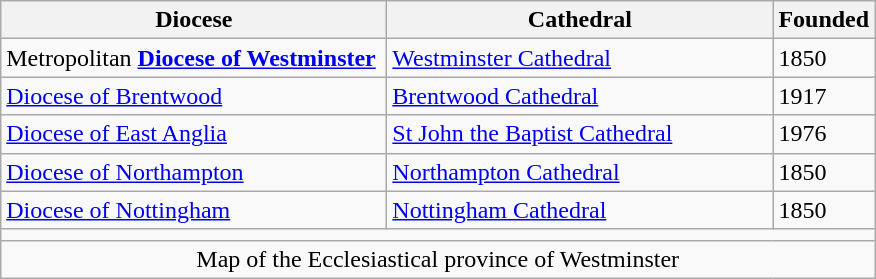<table class=wikitable>
<tr>
<th scope="col" width="250">Diocese</th>
<th scope="col" width="250">Cathedral</th>
<th scope="col" width="50">Founded</th>
</tr>
<tr>
<td>Metropolitan <a href='#'><strong>Diocese of Westminster</strong></a></td>
<td><a href='#'>Westminster Cathedral</a></td>
<td>1850</td>
</tr>
<tr>
<td><a href='#'>Diocese of Brentwood</a></td>
<td><a href='#'>Brentwood Cathedral</a></td>
<td>1917</td>
</tr>
<tr>
<td><a href='#'>Diocese of East Anglia</a></td>
<td><a href='#'>St John the Baptist Cathedral</a></td>
<td>1976</td>
</tr>
<tr>
<td><a href='#'>Diocese of Northampton</a></td>
<td><a href='#'>Northampton Cathedral</a></td>
<td>1850</td>
</tr>
<tr>
<td><a href='#'>Diocese of Nottingham</a></td>
<td><a href='#'>Nottingham Cathedral</a></td>
<td>1850</td>
</tr>
<tr>
<td colspan=3></td>
</tr>
<tr>
<td colspan=3 style="text-align:center;">Map of the Ecclesiastical province of Westminster</td>
</tr>
</table>
